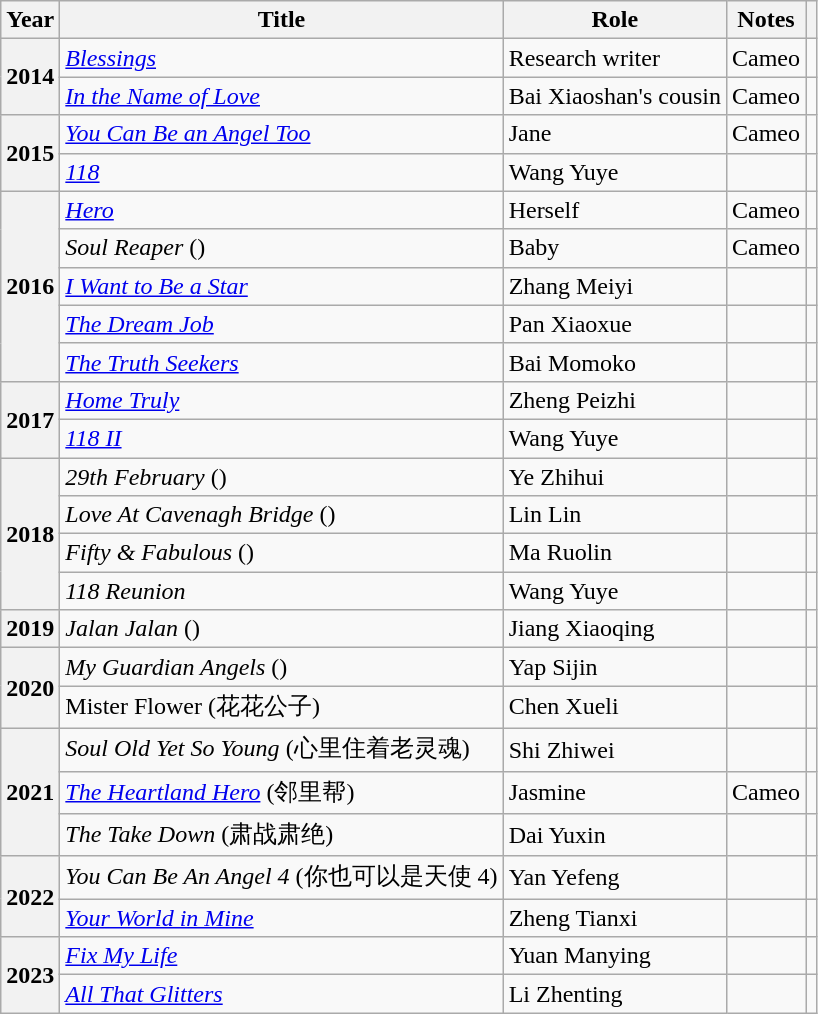<table class="wikitable sortable plainrowheaders">
<tr>
<th scope="col">Year</th>
<th scope="col">Title</th>
<th scope="col">Role</th>
<th scope="col" class="unsortable">Notes</th>
<th scope="col" class="unsortable"></th>
</tr>
<tr>
<th scope="row" rowspan="2">2014</th>
<td><em><a href='#'>Blessings</a></em></td>
<td>Research writer</td>
<td>Cameo</td>
<td></td>
</tr>
<tr>
<td><em><a href='#'>In the Name of Love</a></em></td>
<td>Bai Xiaoshan's cousin</td>
<td>Cameo</td>
<td></td>
</tr>
<tr>
<th scope="row" rowspan="2">2015</th>
<td><em><a href='#'>You Can Be an Angel Too</a></em></td>
<td>Jane</td>
<td>Cameo</td>
<td></td>
</tr>
<tr>
<td><em><a href='#'>118</a></em></td>
<td>Wang Yuye</td>
<td></td>
<td></td>
</tr>
<tr>
<th scope="row" rowspan="5">2016</th>
<td><em><a href='#'>Hero</a></em></td>
<td>Herself</td>
<td>Cameo</td>
<td></td>
</tr>
<tr>
<td><em>Soul Reaper</em> ()</td>
<td>Baby</td>
<td>Cameo</td>
<td></td>
</tr>
<tr>
<td><em><a href='#'>I Want to Be a Star</a></em></td>
<td>Zhang Meiyi</td>
<td></td>
<td></td>
</tr>
<tr>
<td><em><a href='#'>The Dream Job</a></em></td>
<td>Pan Xiaoxue</td>
<td></td>
<td></td>
</tr>
<tr>
<td><em><a href='#'>The Truth Seekers</a></em></td>
<td>Bai Momoko</td>
<td></td>
<td></td>
</tr>
<tr>
<th scope="row" rowspan="2">2017</th>
<td><em><a href='#'>Home Truly</a></em></td>
<td>Zheng Peizhi</td>
<td></td>
<td></td>
</tr>
<tr>
<td><em><a href='#'>118 II</a></em></td>
<td>Wang Yuye</td>
<td></td>
<td></td>
</tr>
<tr>
<th scope="row" rowspan="4">2018</th>
<td><em>29th February</em> ()</td>
<td>Ye Zhihui</td>
<td></td>
<td></td>
</tr>
<tr>
<td><em>Love At Cavenagh Bridge</em> ()</td>
<td>Lin Lin</td>
<td></td>
<td></td>
</tr>
<tr>
<td><em>Fifty & Fabulous</em> ()</td>
<td>Ma Ruolin</td>
<td></td>
<td></td>
</tr>
<tr>
<td><em>118 Reunion</em></td>
<td>Wang Yuye</td>
<td></td>
<td></td>
</tr>
<tr>
<th scope="row" rowspan="1">2019</th>
<td><em>Jalan Jalan</em>  ()</td>
<td>Jiang Xiaoqing</td>
<td></td>
<td></td>
</tr>
<tr>
<th scope="row" rowspan="2">2020</th>
<td><em>My Guardian Angels</em> ()</td>
<td>Yap Sijin</td>
<td></td>
<td></td>
</tr>
<tr>
<td>Mister Flower (花花公子)</td>
<td>Chen Xueli</td>
<td></td>
<td></td>
</tr>
<tr>
<th scope="row" rowspan="3">2021</th>
<td><em>Soul Old Yet So Young </em> (心里住着老灵魂)</td>
<td>Shi Zhiwei</td>
<td></td>
<td></td>
</tr>
<tr>
<td><em><a href='#'>The Heartland Hero</a></em> (邻里帮)</td>
<td>Jasmine</td>
<td>Cameo</td>
<td></td>
</tr>
<tr>
<td><em>The Take Down</em> (肃战肃绝)</td>
<td>Dai Yuxin</td>
<td></td>
<td></td>
</tr>
<tr>
<th scope="row" rowspan="2">2022</th>
<td><em>You Can Be An Angel 4</em> (你也可以是天使 4)</td>
<td>Yan Yefeng</td>
<td></td>
<td></td>
</tr>
<tr>
<td><em><a href='#'>Your World in Mine</a></em></td>
<td>Zheng Tianxi</td>
<td></td>
<td></td>
</tr>
<tr>
<th scope="row" rowspan="2">2023</th>
<td><em><a href='#'>Fix My Life</a></em></td>
<td>Yuan Manying</td>
<td></td>
<td></td>
</tr>
<tr>
<td><em><a href='#'>All That Glitters</a></em></td>
<td>Li Zhenting</td>
<td></td>
<td></td>
</tr>
</table>
